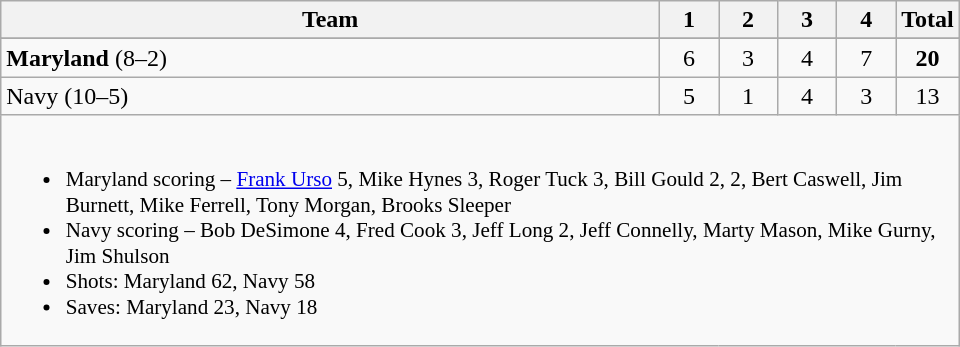<table class="wikitable" style="text-align:center; max-width:40em">
<tr>
<th>Team</th>
<th style="width:2em">1</th>
<th style="width:2em">2</th>
<th style="width:2em">3</th>
<th style="width:2em">4</th>
<th style="width:2em">Total</th>
</tr>
<tr>
</tr>
<tr>
<td style="text-align:left"><strong>Maryland</strong> (8–2)</td>
<td>6</td>
<td>3</td>
<td>4</td>
<td>7</td>
<td><strong>20</strong></td>
</tr>
<tr>
<td style="text-align:left">Navy (10–5)</td>
<td>5</td>
<td>1</td>
<td>4</td>
<td>3</td>
<td>13</td>
</tr>
<tr>
<td colspan=6 style="text-align:left; font-size:88%;"><br><ul><li>Maryland scoring – <a href='#'>Frank Urso</a> 5, Mike Hynes 3, Roger Tuck 3, Bill Gould 2,  2, Bert Caswell, Jim Burnett, Mike Ferrell, Tony Morgan, Brooks Sleeper</li><li>Navy scoring – Bob DeSimone 4, Fred Cook 3, Jeff Long 2, Jeff Connelly, Marty Mason, Mike Gurny, Jim Shulson</li><li>Shots: Maryland 62, Navy 58</li><li>Saves: Maryland 23, Navy 18</li></ul></td>
</tr>
</table>
